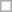<table class=wikitable>
<tr>
<td> </td>
</tr>
</table>
